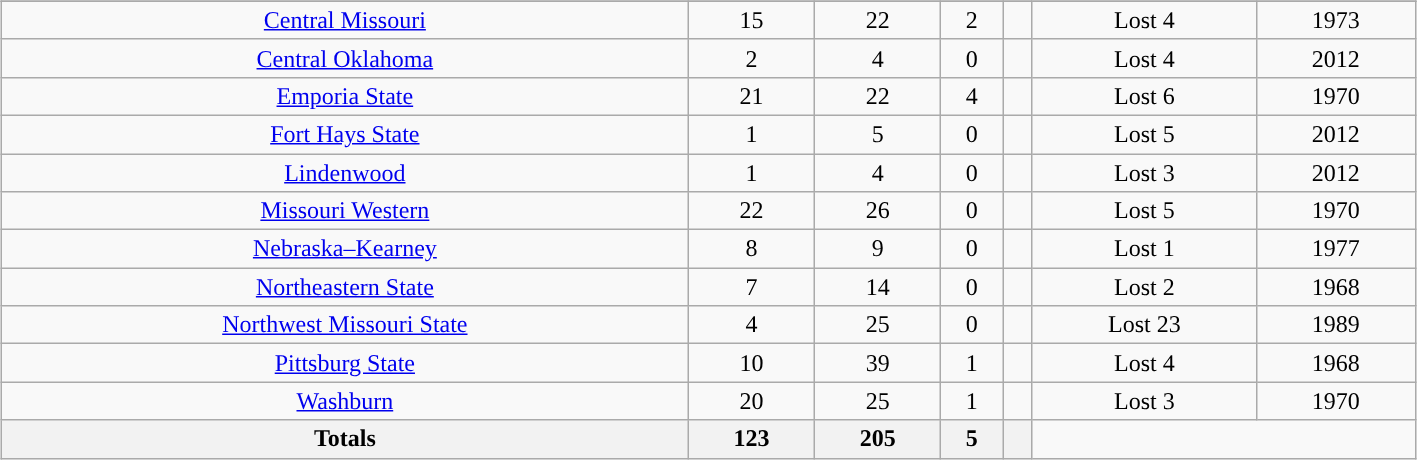<table border="0" style="width:100%;">
<tr>
<td valign="top"><br><table class="wikitable" style="width:75%;">
<tr>
</tr>
<tr style="text-align:center;">
<td><a href='#'>Central Missouri</a></td>
<td>15</td>
<td>22</td>
<td>2</td>
<td></td>
<td>Lost 4</td>
<td>1973</td>
</tr>
<tr style="text-align:center;">
<td><a href='#'>Central Oklahoma</a></td>
<td>2</td>
<td>4</td>
<td>0</td>
<td></td>
<td>Lost 4</td>
<td>2012</td>
</tr>
<tr style="text-align:center;">
<td><a href='#'>Emporia State</a></td>
<td>21</td>
<td>22</td>
<td>4</td>
<td></td>
<td>Lost 6</td>
<td>1970</td>
</tr>
<tr style="text-align:center;">
<td><a href='#'>Fort Hays State</a></td>
<td>1</td>
<td>5</td>
<td>0</td>
<td></td>
<td>Lost 5</td>
<td>2012</td>
</tr>
<tr style="text-align:center;">
<td><a href='#'>Lindenwood</a></td>
<td>1</td>
<td>4</td>
<td>0</td>
<td></td>
<td>Lost 3</td>
<td>2012</td>
</tr>
<tr style="text-align:center;">
<td><a href='#'>Missouri Western</a></td>
<td>22</td>
<td>26</td>
<td>0</td>
<td></td>
<td>Lost 5</td>
<td>1970</td>
</tr>
<tr style="text-align:center;">
<td><a href='#'>Nebraska–Kearney</a></td>
<td>8</td>
<td>9</td>
<td>0</td>
<td></td>
<td>Lost 1</td>
<td>1977</td>
</tr>
<tr style="text-align:center;">
<td><a href='#'>Northeastern State</a></td>
<td>7</td>
<td>14</td>
<td>0</td>
<td></td>
<td>Lost 2</td>
<td>1968</td>
</tr>
<tr style="text-align:center;">
<td><a href='#'>Northwest Missouri State</a></td>
<td>4</td>
<td>25</td>
<td>0</td>
<td></td>
<td>Lost 23</td>
<td>1989</td>
</tr>
<tr style="text-align:center;">
<td><a href='#'>Pittsburg State</a></td>
<td>10</td>
<td>39</td>
<td>1</td>
<td></td>
<td>Lost 4</td>
<td>1968</td>
</tr>
<tr style="text-align:center;">
<td><a href='#'>Washburn</a></td>
<td>20</td>
<td>25</td>
<td>1</td>
<td></td>
<td>Lost 3</td>
<td>1970</td>
</tr>
<tr>
<th><strong>Totals</strong></th>
<th><strong>123</strong></th>
<th><strong>205</strong></th>
<th><strong>5</strong></th>
<th><strong></strong></th>
<td colspan=2></td>
</tr>
</table>
</td>
</tr>
</table>
